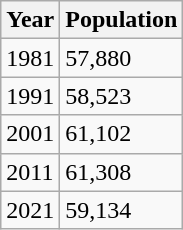<table class="wikitable">
<tr>
<th>Year</th>
<th>Population</th>
</tr>
<tr>
<td>1981</td>
<td>57,880</td>
</tr>
<tr>
<td>1991</td>
<td>58,523</td>
</tr>
<tr>
<td>2001</td>
<td>61,102</td>
</tr>
<tr>
<td>2011</td>
<td>61,308</td>
</tr>
<tr>
<td>2021</td>
<td>59,134</td>
</tr>
</table>
